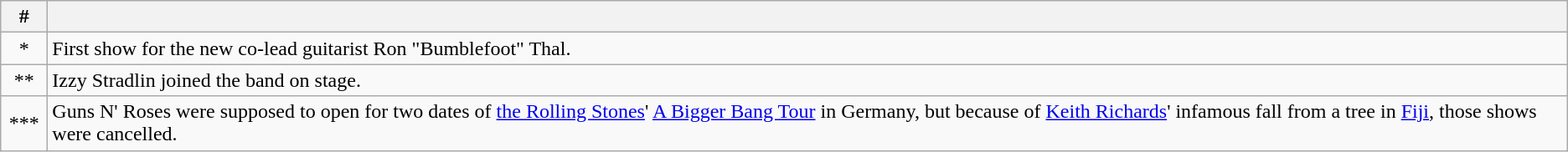<table class="wikitable">
<tr>
<th style="width:30px;" class="unsortable">#</th>
<th></th>
</tr>
<tr>
<td style="text-align:center;">*</td>
<td>First show for the new co-lead guitarist Ron "Bumblefoot" Thal.</td>
</tr>
<tr>
<td style="text-align:center;">**</td>
<td>Izzy Stradlin joined the band on stage.</td>
</tr>
<tr>
<td style="text-align:center;">***</td>
<td>Guns N' Roses were supposed to open for two dates of <a href='#'>the Rolling Stones</a>' <a href='#'>A Bigger Bang Tour</a> in Germany, but because of <a href='#'>Keith Richards</a>' infamous fall from a tree in <a href='#'>Fiji</a>, those shows were cancelled.</td>
</tr>
</table>
